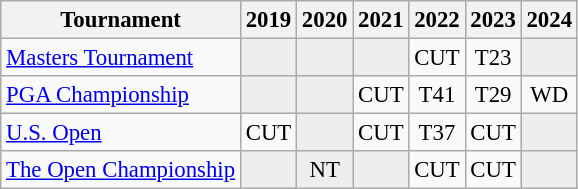<table class="wikitable" style="font-size:95%;text-align:center;">
<tr>
<th>Tournament</th>
<th>2019</th>
<th>2020</th>
<th>2021</th>
<th>2022</th>
<th>2023</th>
<th>2024</th>
</tr>
<tr>
<td align=left><a href='#'>Masters Tournament</a></td>
<td style="background:#eeeeee;"></td>
<td style="background:#eeeeee;"></td>
<td style="background:#eeeeee;"></td>
<td>CUT</td>
<td>T23</td>
<td style="background:#eeeeee;"></td>
</tr>
<tr>
<td align=left><a href='#'>PGA Championship</a></td>
<td style="background:#eeeeee;"></td>
<td style="background:#eeeeee;"></td>
<td>CUT</td>
<td>T41</td>
<td>T29</td>
<td>WD</td>
</tr>
<tr>
<td align=left><a href='#'>U.S. Open</a></td>
<td>CUT</td>
<td style="background:#eeeeee;"></td>
<td>CUT</td>
<td>T37</td>
<td>CUT</td>
<td style="background:#eeeeee;"></td>
</tr>
<tr>
<td align=left><a href='#'>The Open Championship</a></td>
<td style="background:#eeeeee;"></td>
<td style="background:#eeeeee;">NT</td>
<td style="background:#eeeeee;"></td>
<td>CUT</td>
<td>CUT</td>
<td style="background:#eeeeee;"></td>
</tr>
</table>
